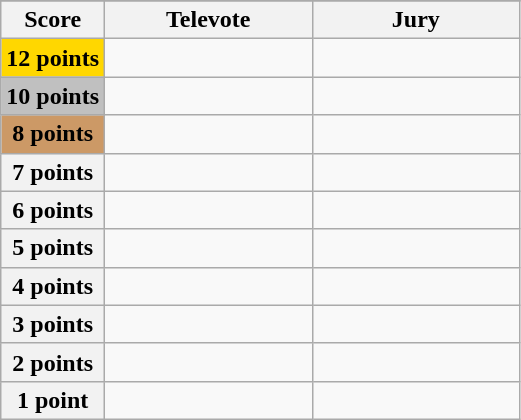<table class="wikitable">
<tr>
</tr>
<tr>
<th scope="col" width="20%">Score</th>
<th scope="col" width="40%">Televote</th>
<th scope="col" width="40%">Jury</th>
</tr>
<tr>
<th scope="row" style="background:gold">12 points</th>
<td></td>
<td></td>
</tr>
<tr>
<th scope="row" style="background:silver">10 points</th>
<td></td>
<td></td>
</tr>
<tr>
<th scope="row" style="background:#CC9966">8 points</th>
<td></td>
<td></td>
</tr>
<tr>
<th scope="row">7 points</th>
<td></td>
<td></td>
</tr>
<tr>
<th scope="row">6 points</th>
<td></td>
<td></td>
</tr>
<tr>
<th scope="row">5 points</th>
<td></td>
<td></td>
</tr>
<tr>
<th scope="row">4 points</th>
<td></td>
<td></td>
</tr>
<tr>
<th scope="row">3 points</th>
<td></td>
<td></td>
</tr>
<tr>
<th scope="row">2 points</th>
<td></td>
<td></td>
</tr>
<tr>
<th scope="row">1 point</th>
<td></td>
<td></td>
</tr>
</table>
